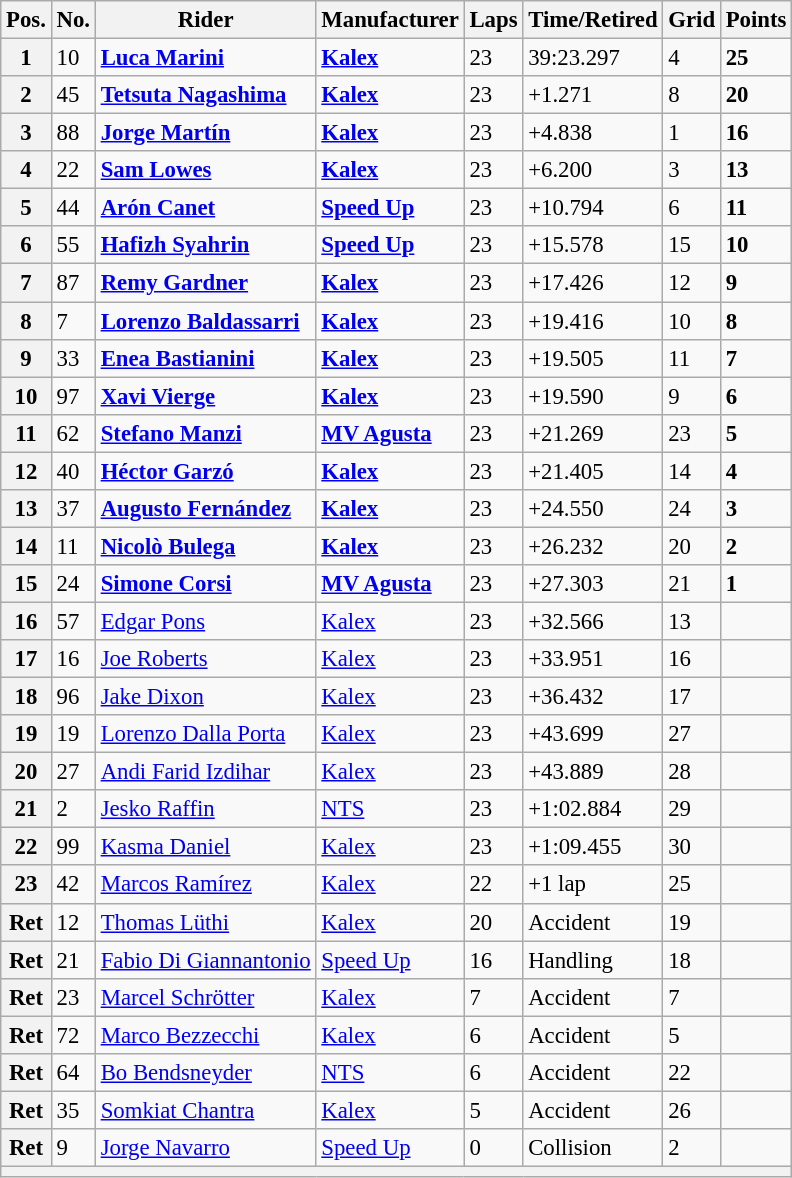<table class="wikitable" style="font-size: 95%;">
<tr>
<th>Pos.</th>
<th>No.</th>
<th>Rider</th>
<th>Manufacturer</th>
<th>Laps</th>
<th>Time/Retired</th>
<th>Grid</th>
<th>Points</th>
</tr>
<tr>
<th>1</th>
<td>10</td>
<td> <strong><a href='#'>Luca Marini</a></strong></td>
<td><strong><a href='#'>Kalex</a></strong></td>
<td>23</td>
<td>39:23.297</td>
<td>4</td>
<td><strong>25</strong></td>
</tr>
<tr>
<th>2</th>
<td>45</td>
<td> <strong><a href='#'>Tetsuta Nagashima</a></strong></td>
<td><strong><a href='#'>Kalex</a></strong></td>
<td>23</td>
<td>+1.271</td>
<td>8</td>
<td><strong>20</strong></td>
</tr>
<tr>
<th>3</th>
<td>88</td>
<td> <strong><a href='#'>Jorge Martín</a></strong></td>
<td><strong><a href='#'>Kalex</a></strong></td>
<td>23</td>
<td>+4.838</td>
<td>1</td>
<td><strong>16</strong></td>
</tr>
<tr>
<th>4</th>
<td>22</td>
<td> <strong><a href='#'>Sam Lowes</a></strong></td>
<td><strong><a href='#'>Kalex</a></strong></td>
<td>23</td>
<td>+6.200</td>
<td>3</td>
<td><strong>13</strong></td>
</tr>
<tr>
<th>5</th>
<td>44</td>
<td> <strong><a href='#'>Arón Canet</a></strong></td>
<td><strong><a href='#'>Speed Up</a></strong></td>
<td>23</td>
<td>+10.794</td>
<td>6</td>
<td><strong>11</strong></td>
</tr>
<tr>
<th>6</th>
<td>55</td>
<td> <strong><a href='#'>Hafizh Syahrin</a></strong></td>
<td><strong><a href='#'>Speed Up</a></strong></td>
<td>23</td>
<td>+15.578</td>
<td>15</td>
<td><strong>10</strong></td>
</tr>
<tr>
<th>7</th>
<td>87</td>
<td> <strong><a href='#'>Remy Gardner</a></strong></td>
<td><strong><a href='#'>Kalex</a></strong></td>
<td>23</td>
<td>+17.426</td>
<td>12</td>
<td><strong>9</strong></td>
</tr>
<tr>
<th>8</th>
<td>7</td>
<td> <strong><a href='#'>Lorenzo Baldassarri</a></strong></td>
<td><strong><a href='#'>Kalex</a></strong></td>
<td>23</td>
<td>+19.416</td>
<td>10</td>
<td><strong>8</strong></td>
</tr>
<tr>
<th>9</th>
<td>33</td>
<td> <strong><a href='#'>Enea Bastianini</a></strong></td>
<td><strong><a href='#'>Kalex</a></strong></td>
<td>23</td>
<td>+19.505</td>
<td>11</td>
<td><strong>7</strong></td>
</tr>
<tr>
<th>10</th>
<td>97</td>
<td> <strong><a href='#'>Xavi Vierge</a></strong></td>
<td><strong><a href='#'>Kalex</a></strong></td>
<td>23</td>
<td>+19.590</td>
<td>9</td>
<td><strong>6</strong></td>
</tr>
<tr>
<th>11</th>
<td>62</td>
<td> <strong><a href='#'>Stefano Manzi</a></strong></td>
<td><strong><a href='#'>MV Agusta</a></strong></td>
<td>23</td>
<td>+21.269</td>
<td>23</td>
<td><strong>5</strong></td>
</tr>
<tr>
<th>12</th>
<td>40</td>
<td> <strong><a href='#'>Héctor Garzó</a></strong></td>
<td><strong><a href='#'>Kalex</a></strong></td>
<td>23</td>
<td>+21.405</td>
<td>14</td>
<td><strong>4</strong></td>
</tr>
<tr>
<th>13</th>
<td>37</td>
<td> <strong><a href='#'>Augusto Fernández</a></strong></td>
<td><strong><a href='#'>Kalex</a></strong></td>
<td>23</td>
<td>+24.550</td>
<td>24</td>
<td><strong>3</strong></td>
</tr>
<tr>
<th>14</th>
<td>11</td>
<td> <strong><a href='#'>Nicolò Bulega</a></strong></td>
<td><strong><a href='#'>Kalex</a></strong></td>
<td>23</td>
<td>+26.232</td>
<td>20</td>
<td><strong>2</strong></td>
</tr>
<tr>
<th>15</th>
<td>24</td>
<td> <strong><a href='#'>Simone Corsi</a></strong></td>
<td><strong><a href='#'>MV Agusta</a></strong></td>
<td>23</td>
<td>+27.303</td>
<td>21</td>
<td><strong>1</strong></td>
</tr>
<tr>
<th>16</th>
<td>57</td>
<td> <a href='#'>Edgar Pons</a></td>
<td><a href='#'>Kalex</a></td>
<td>23</td>
<td>+32.566</td>
<td>13</td>
<td></td>
</tr>
<tr>
<th>17</th>
<td>16</td>
<td> <a href='#'>Joe Roberts</a></td>
<td><a href='#'>Kalex</a></td>
<td>23</td>
<td>+33.951</td>
<td>16</td>
<td></td>
</tr>
<tr>
<th>18</th>
<td>96</td>
<td> <a href='#'>Jake Dixon</a></td>
<td><a href='#'>Kalex</a></td>
<td>23</td>
<td>+36.432</td>
<td>17</td>
<td></td>
</tr>
<tr>
<th>19</th>
<td>19</td>
<td> <a href='#'>Lorenzo Dalla Porta</a></td>
<td><a href='#'>Kalex</a></td>
<td>23</td>
<td>+43.699</td>
<td>27</td>
<td></td>
</tr>
<tr>
<th>20</th>
<td>27</td>
<td> <a href='#'>Andi Farid Izdihar</a></td>
<td><a href='#'>Kalex</a></td>
<td>23</td>
<td>+43.889</td>
<td>28</td>
<td></td>
</tr>
<tr>
<th>21</th>
<td>2</td>
<td> <a href='#'>Jesko Raffin</a></td>
<td><a href='#'>NTS</a></td>
<td>23</td>
<td>+1:02.884</td>
<td>29</td>
<td></td>
</tr>
<tr>
<th>22</th>
<td>99</td>
<td> <a href='#'>Kasma Daniel</a></td>
<td><a href='#'>Kalex</a></td>
<td>23</td>
<td>+1:09.455</td>
<td>30</td>
<td></td>
</tr>
<tr>
<th>23</th>
<td>42</td>
<td> <a href='#'>Marcos Ramírez</a></td>
<td><a href='#'>Kalex</a></td>
<td>22</td>
<td>+1 lap</td>
<td>25</td>
<td></td>
</tr>
<tr>
<th>Ret</th>
<td>12</td>
<td> <a href='#'>Thomas Lüthi</a></td>
<td><a href='#'>Kalex</a></td>
<td>20</td>
<td>Accident</td>
<td>19</td>
<td></td>
</tr>
<tr>
<th>Ret</th>
<td>21</td>
<td> <a href='#'>Fabio Di Giannantonio</a></td>
<td><a href='#'>Speed Up</a></td>
<td>16</td>
<td>Handling</td>
<td>18</td>
<td></td>
</tr>
<tr>
<th>Ret</th>
<td>23</td>
<td> <a href='#'>Marcel Schrötter</a></td>
<td><a href='#'>Kalex</a></td>
<td>7</td>
<td>Accident</td>
<td>7</td>
<td></td>
</tr>
<tr>
<th>Ret</th>
<td>72</td>
<td> <a href='#'>Marco Bezzecchi</a></td>
<td><a href='#'>Kalex</a></td>
<td>6</td>
<td>Accident</td>
<td>5</td>
<td></td>
</tr>
<tr>
<th>Ret</th>
<td>64</td>
<td> <a href='#'>Bo Bendsneyder</a></td>
<td><a href='#'>NTS</a></td>
<td>6</td>
<td>Accident</td>
<td>22</td>
<td></td>
</tr>
<tr>
<th>Ret</th>
<td>35</td>
<td> <a href='#'>Somkiat Chantra</a></td>
<td><a href='#'>Kalex</a></td>
<td>5</td>
<td>Accident</td>
<td>26</td>
<td></td>
</tr>
<tr>
<th>Ret</th>
<td>9</td>
<td> <a href='#'>Jorge Navarro</a></td>
<td><a href='#'>Speed Up</a></td>
<td>0</td>
<td>Collision</td>
<td>2</td>
<td></td>
</tr>
<tr>
<th colspan=8></th>
</tr>
</table>
